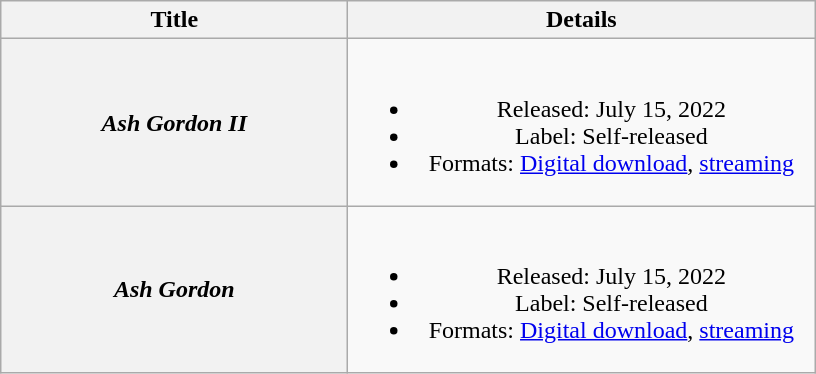<table class="wikitable plainrowheaders" style="text-align:center;">
<tr>
<th style="width:14em;">Title</th>
<th style="width:19em;">Details</th>
</tr>
<tr>
<th scope="row"><em>Ash Gordon II</em></th>
<td><br><ul><li>Released: July 15, 2022</li><li>Label: Self-released</li><li>Formats: <a href='#'>Digital download</a>, <a href='#'>streaming</a></li></ul></td>
</tr>
<tr>
<th scope="row"><em>Ash Gordon</em></th>
<td><br><ul><li>Released: July 15, 2022</li><li>Label: Self-released</li><li>Formats: <a href='#'>Digital download</a>, <a href='#'>streaming</a></li></ul></td>
</tr>
</table>
